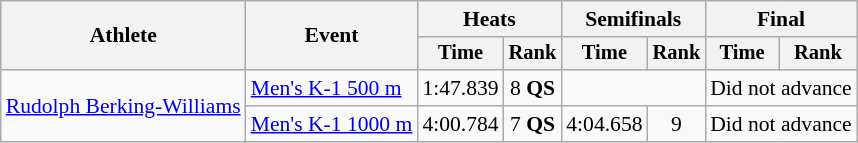<table class="wikitable" style="font-size:90%">
<tr>
<th rowspan=2>Athlete</th>
<th rowspan=2>Event</th>
<th colspan=2>Heats</th>
<th colspan=2>Semifinals</th>
<th colspan=2>Final</th>
</tr>
<tr style="font-size:95%">
<th>Time</th>
<th>Rank</th>
<th>Time</th>
<th>Rank</th>
<th>Time</th>
<th>Rank</th>
</tr>
<tr align=center>
<td align=left rowspan=2><a href='#'>Rudolph Berking-Williams</a></td>
<td align=left><a href='#'>Men's K-1 500 m</a></td>
<td>1:47.839</td>
<td>8 <strong>QS</strong></td>
<td colspan=2></td>
<td colspan=2>Did not advance</td>
</tr>
<tr align=center>
<td align=left><a href='#'>Men's K-1 1000 m</a></td>
<td>4:00.784</td>
<td>7 <strong>QS</strong></td>
<td>4:04.658</td>
<td>9</td>
<td colspan=2>Did not advance</td>
</tr>
</table>
